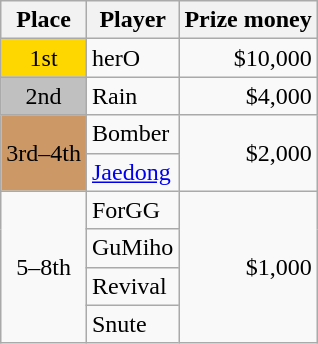<table class="wikitable" style="text-align:left">
<tr>
<th>Place</th>
<th>Player</th>
<th>Prize money</th>
</tr>
<tr>
<td style="text-align:center; background:gold;">1st</td>
<td> herO</td>
<td style="text-align:right">$10,000</td>
</tr>
<tr>
<td style="text-align:center; background:silver;">2nd</td>
<td> Rain</td>
<td style="text-align:right">$4,000</td>
</tr>
<tr>
<td style="text-align:center; background:#c96;" rowspan="2">3rd–4th</td>
<td> Bomber</td>
<td style="text-align:right" rowspan="2">$2,000</td>
</tr>
<tr>
<td> <a href='#'>Jaedong</a></td>
</tr>
<tr>
<td style="text-align:center" rowspan="4">5–8th</td>
<td> ForGG</td>
<td style="text-align:right" rowspan="4">$1,000</td>
</tr>
<tr>
<td> GuMiho</td>
</tr>
<tr>
<td> Revival</td>
</tr>
<tr>
<td> Snute</td>
</tr>
</table>
